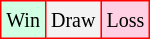<table class="wikitable">
<tr>
<td style="background-color: #d0ffe3; border:1px solid red;"><small>Win</small></td>
<td style="background-color: #f3f3f3; border:1px solid red;"><small>Draw</small></td>
<td style="background-color: #ffd0e3; border:1px solid red;"><small>Loss</small></td>
</tr>
</table>
